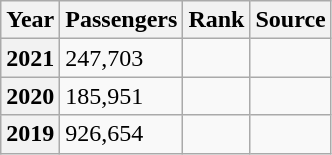<table class="wikitable sortable">
<tr>
<th>Year</th>
<th>Passengers</th>
<th>Rank</th>
<th>Source</th>
</tr>
<tr>
<th>2021</th>
<td>247,703 </td>
<td></td>
<td></td>
</tr>
<tr>
<th>2020</th>
<td>185,951 </td>
<td></td>
<td></td>
</tr>
<tr>
<th>2019</th>
<td>926,654</td>
<td></td>
<td></td>
</tr>
</table>
